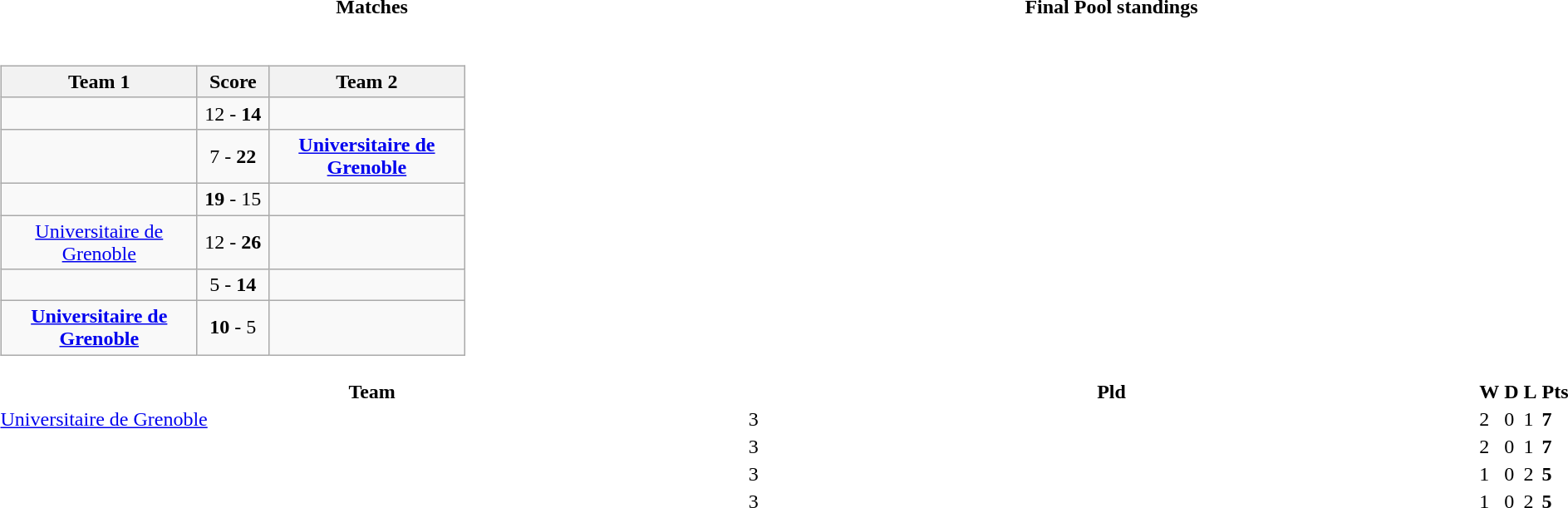<table>
<tr>
<th width = 50%>Matches</th>
<th width = 50%>Final Pool standings</th>
</tr>
<tr>
<td><div><br><table class="wikitable" style="text-align: center;">
<tr>
<th width = 150pt><strong>Team 1</strong></th>
<th width = 50pt><strong>Score</strong></th>
<th width = 150pt><strong>Team 2</strong></th>
</tr>
<tr>
<td></td>
<td>12 - <strong>14</strong></td>
<td><strong></strong></td>
</tr>
<tr>
<td></td>
<td>7 - <strong>22</strong></td>
<td><strong><a href='#'>Universitaire de Grenoble</a></strong></td>
</tr>
<tr>
<td></td>
<td><strong>19</strong> - 15</td>
<td></td>
</tr>
<tr>
<td><a href='#'>Universitaire de Grenoble</a></td>
<td>12 - <strong>26</strong></td>
<td></td>
</tr>
<tr>
<td></td>
<td>5 - <strong>14</strong></td>
<td><strong></strong></td>
</tr>
<tr>
<td><strong><a href='#'>Universitaire de Grenoble</a></strong></td>
<td><strong>10</strong> - 5</td>
<td></td>
</tr>
</table>
</div></td>
<td><div><br></td>
</tr>
<tr>
<th width="200">Team</th>
<th width="40">Pld</th>
<th width="40">W</th>
<th width="40">D</th>
<th width="40">L</th>
<th width="40">Pts</th>
</tr>
<tr>
<td align=left><a href='#'>Universitaire de Grenoble</a></td>
<td>3</td>
<td>2</td>
<td>0</td>
<td>1</td>
<td><strong>7</strong></td>
</tr>
<tr>
<td align=left></td>
<td>3</td>
<td>2</td>
<td>0</td>
<td>1</td>
<td><strong>7</strong></td>
</tr>
<tr>
<td align=left></td>
<td>3</td>
<td>1</td>
<td>0</td>
<td>2</td>
<td><strong>5</strong></td>
</tr>
<tr>
<td align=left></td>
<td>3</td>
<td>1</td>
<td>0</td>
<td>2</td>
<td><strong>5</strong></td>
</tr>
</table>
